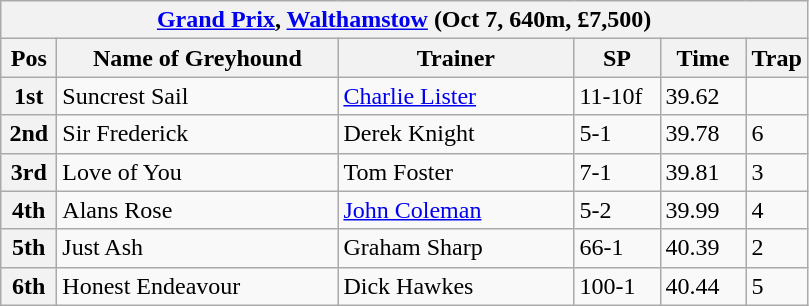<table class="wikitable">
<tr>
<th colspan="6"><a href='#'>Grand Prix</a>, <a href='#'>Walthamstow</a> (Oct 7, 640m, £7,500)</th>
</tr>
<tr>
<th width=30>Pos</th>
<th width=180>Name of Greyhound</th>
<th width=150>Trainer</th>
<th width=50>SP</th>
<th width=50>Time</th>
<th width=30>Trap</th>
</tr>
<tr>
<th>1st</th>
<td>Suncrest Sail</td>
<td><a href='#'>Charlie Lister</a></td>
<td>11-10f</td>
<td>39.62</td>
<td></td>
</tr>
<tr>
<th>2nd</th>
<td>Sir Frederick</td>
<td>Derek Knight</td>
<td>5-1</td>
<td>39.78</td>
<td>6</td>
</tr>
<tr>
<th>3rd</th>
<td>Love of You</td>
<td>Tom Foster</td>
<td>7-1</td>
<td>39.81</td>
<td>3</td>
</tr>
<tr>
<th>4th</th>
<td>Alans Rose</td>
<td><a href='#'>John Coleman</a></td>
<td>5-2</td>
<td>39.99</td>
<td>4</td>
</tr>
<tr>
<th>5th</th>
<td>Just Ash</td>
<td>Graham Sharp</td>
<td>66-1</td>
<td>40.39</td>
<td>2</td>
</tr>
<tr>
<th>6th</th>
<td>Honest Endeavour</td>
<td>Dick Hawkes</td>
<td>100-1</td>
<td>40.44</td>
<td>5</td>
</tr>
</table>
